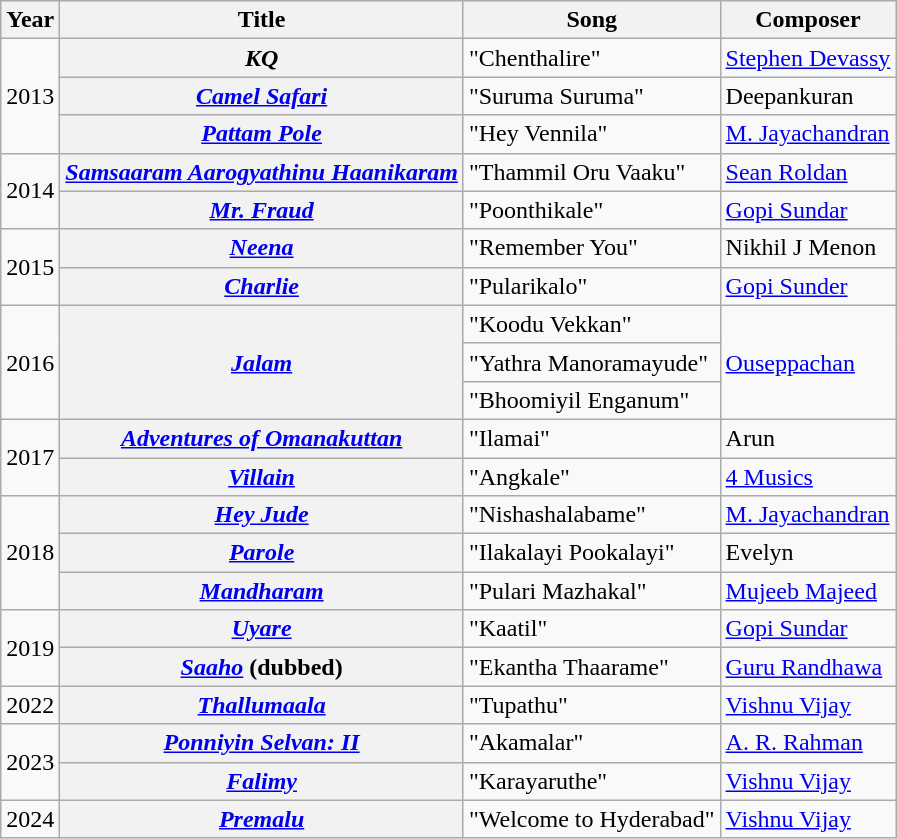<table class="wikitable plainrowheaders">
<tr>
<th scope="col">Year</th>
<th scope="col">Title</th>
<th scope="col">Song</th>
<th scope="col">Composer</th>
</tr>
<tr>
<td rowspan="3">2013</td>
<th scope="row"><em>KQ</em></th>
<td>"Chenthalire"</td>
<td><a href='#'>Stephen Devassy</a></td>
</tr>
<tr>
<th scope="row"><em><a href='#'>Camel Safari</a></em></th>
<td>"Suruma Suruma"</td>
<td>Deepankuran</td>
</tr>
<tr>
<th scope="row"><em><a href='#'>Pattam Pole</a></em></th>
<td>"Hey Vennila"</td>
<td><a href='#'>M. Jayachandran</a></td>
</tr>
<tr>
<td rowspan="2">2014</td>
<th scope="row"><em><a href='#'>Samsaaram Aarogyathinu Haanikaram</a></em></th>
<td>"Thammil Oru Vaaku"</td>
<td><a href='#'>Sean Roldan</a></td>
</tr>
<tr>
<th scope="row"><em><a href='#'>Mr. Fraud</a></em></th>
<td>"Poonthikale"</td>
<td><a href='#'>Gopi Sundar</a></td>
</tr>
<tr>
<td rowspan="2">2015</td>
<th scope="row"><em><a href='#'>Neena</a></em></th>
<td>"Remember You"</td>
<td>Nikhil J Menon</td>
</tr>
<tr>
<th scope="row"><em><a href='#'>Charlie</a></em></th>
<td>"Pularikalo"</td>
<td><a href='#'>Gopi Sunder</a></td>
</tr>
<tr>
<td rowspan="3">2016</td>
<th rowspan="3" scope="rowgroup"><em><a href='#'>Jalam</a></em></th>
<td>"Koodu Vekkan"</td>
<td rowspan="3"><a href='#'>Ouseppachan</a></td>
</tr>
<tr>
<td>"Yathra Manoramayude"</td>
</tr>
<tr>
<td>"Bhoomiyil Enganum"</td>
</tr>
<tr>
<td rowspan="2">2017</td>
<th scope="row"><em><a href='#'>Adventures of Omanakuttan</a></em></th>
<td>"Ilamai"</td>
<td>Arun</td>
</tr>
<tr>
<th scope="row"><em><a href='#'>Villain</a></em></th>
<td>"Angkale"</td>
<td><a href='#'>4 Musics</a></td>
</tr>
<tr>
<td rowspan="3">2018</td>
<th scope="row"><em><a href='#'>Hey Jude</a></em></th>
<td>"Nishashalabame"</td>
<td><a href='#'>M. Jayachandran</a></td>
</tr>
<tr>
<th scope="row"><em><a href='#'>Parole</a></em></th>
<td>"Ilakalayi Pookalayi"</td>
<td>Evelyn</td>
</tr>
<tr>
<th scope="row"><em><a href='#'>Mandharam</a></em></th>
<td>"Pulari Mazhakal"</td>
<td><a href='#'>Mujeeb Majeed</a></td>
</tr>
<tr>
<td rowspan="2">2019</td>
<th scope="row"><em><a href='#'>Uyare</a></em></th>
<td>"Kaatil"</td>
<td><a href='#'>Gopi Sundar</a></td>
</tr>
<tr>
<th scope="row"><em><a href='#'>Saaho</a></em> (dubbed)</th>
<td>"Ekantha Thaarame"</td>
<td><a href='#'>Guru Randhawa</a></td>
</tr>
<tr>
<td>2022</td>
<th scope="row"><em><a href='#'>Thallumaala</a></em></th>
<td>"Tupathu"</td>
<td><a href='#'>Vishnu Vijay</a></td>
</tr>
<tr>
<td rowspan="2">2023</td>
<th scope="row"><em><a href='#'>Ponniyin Selvan: II</a></em></th>
<td>"Akamalar"</td>
<td><a href='#'>A. R. Rahman</a></td>
</tr>
<tr>
<th scope="row"><em><a href='#'>Falimy</a></em></th>
<td>"Karayaruthe"</td>
<td><a href='#'>Vishnu Vijay</a></td>
</tr>
<tr>
<td>2024</td>
<th scope="row"><em><a href='#'>Premalu</a></em></th>
<td>"Welcome to Hyderabad"</td>
<td><a href='#'>Vishnu Vijay</a></td>
</tr>
</table>
